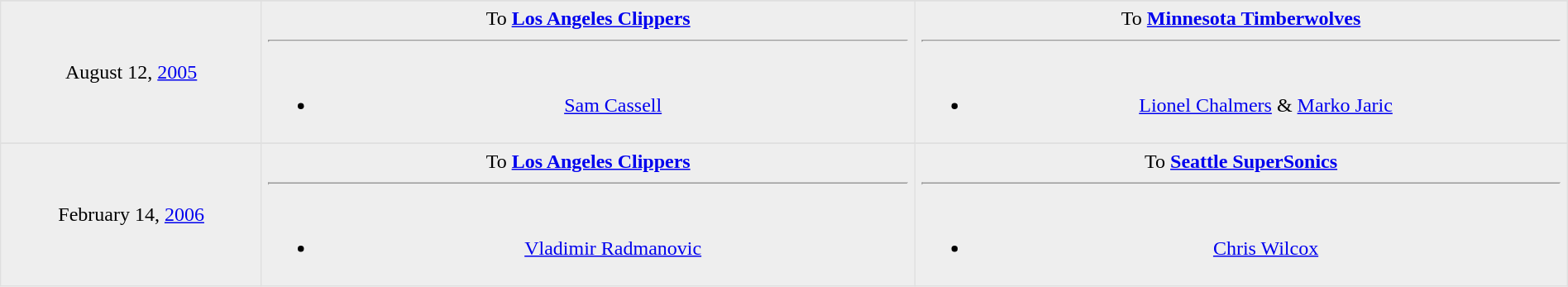<table border=1 style="border-collapse:collapse; text-align: center; width: 100%" bordercolor="#DFDFDF"  cellpadding="5">
<tr>
</tr>
<tr bgcolor="eeeeee">
<td style="width:12%">August 12, <a href='#'>2005</a></td>
<td style="width:30%" valign="top">To <strong><a href='#'>Los Angeles Clippers</a></strong><hr><br><ul><li><a href='#'>Sam Cassell</a></li></ul></td>
<td style="width:30%" valign="top">To <strong><a href='#'>Minnesota Timberwolves</a></strong><hr><br><ul><li><a href='#'>Lionel Chalmers</a> & <a href='#'>Marko Jaric</a></li></ul></td>
</tr>
<tr>
</tr>
<tr bgcolor="eeeeee">
<td style="width:12%">February 14, <a href='#'>2006</a></td>
<td style="width:30%" valign="top">To <strong><a href='#'>Los Angeles Clippers</a></strong><hr><br><ul><li><a href='#'>Vladimir Radmanovic</a></li></ul></td>
<td style="width:30%" valign="top">To <strong><a href='#'>Seattle SuperSonics</a></strong><hr><br><ul><li><a href='#'>Chris Wilcox</a></li></ul></td>
</tr>
</table>
